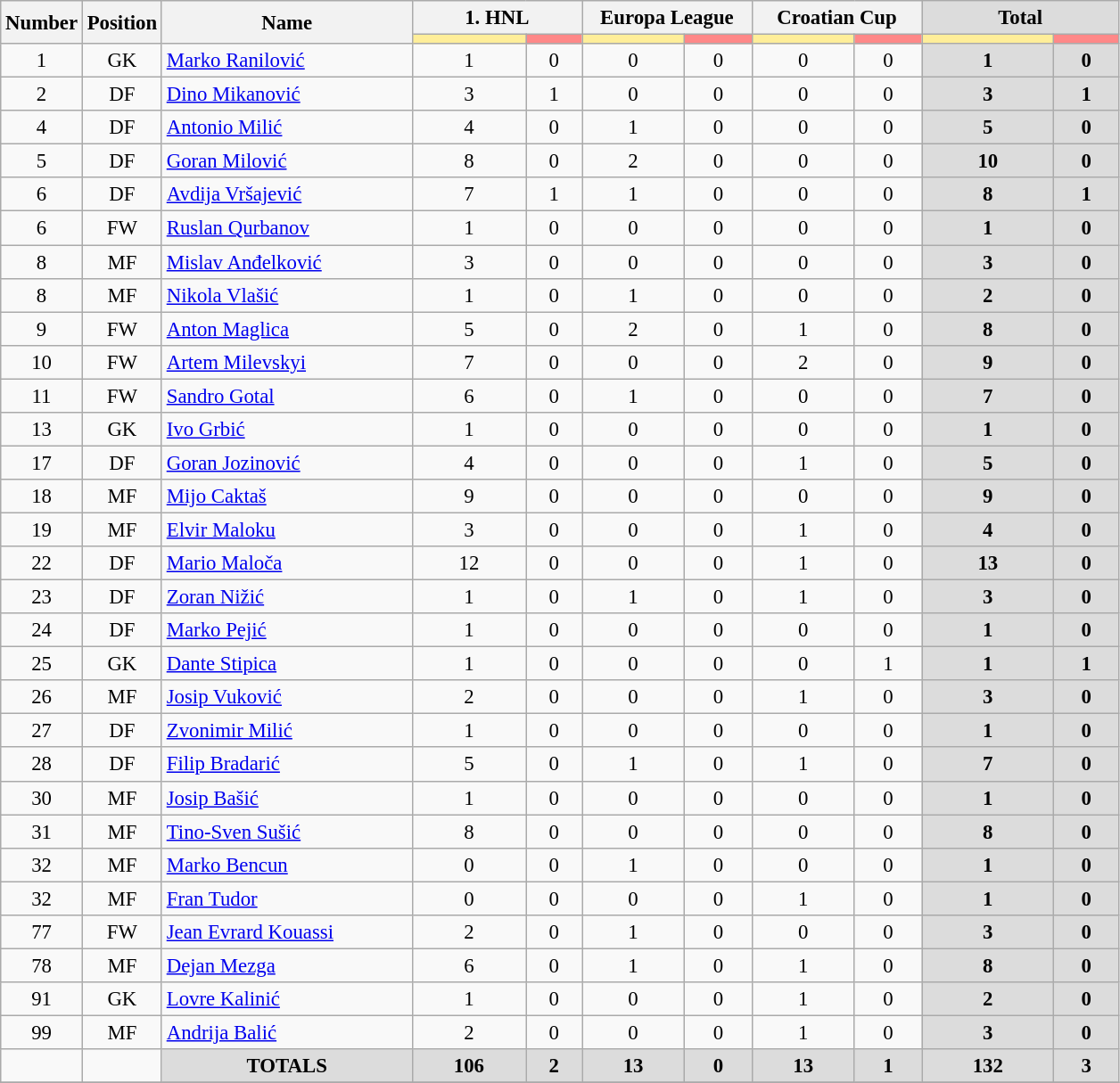<table class="wikitable" style="font-size: 95%; text-align: center;">
<tr>
<th width=40  rowspan="2"  align="center">Number</th>
<th width=40  rowspan="2"  align="center">Position</th>
<th width=180 rowspan="2"  align="center">Name</th>
<th width=120 colspan="2" align="center">1. HNL</th>
<th width=120 colspan="2" align="center">Europa League</th>
<th width=120 colspan="2" align="center">Croatian Cup</th>
<th width=140 colspan="2" align="center" style="background: #DCDCDC">Total</th>
</tr>
<tr>
<th style="background: #FFEE99"></th>
<th style="background: #FF8888"></th>
<th style="background: #FFEE99"></th>
<th style="background: #FF8888"></th>
<th style="background: #FFEE99"></th>
<th style="background: #FF8888"></th>
<th style="background: #FFEE99"></th>
<th style="background: #FF8888"></th>
</tr>
<tr>
<td>1</td>
<td>GK</td>
<td style="text-align:left;"> <a href='#'>Marko Ranilović</a></td>
<td>1</td>
<td>0</td>
<td>0</td>
<td>0</td>
<td>0</td>
<td>0</td>
<th style="background: #DCDCDC">1</th>
<th style="background: #DCDCDC">0</th>
</tr>
<tr>
<td>2</td>
<td>DF</td>
<td style="text-align:left;"> <a href='#'>Dino Mikanović</a></td>
<td>3</td>
<td>1</td>
<td>0</td>
<td>0</td>
<td>0</td>
<td>0</td>
<th style="background: #DCDCDC">3</th>
<th style="background: #DCDCDC">1</th>
</tr>
<tr>
<td>4</td>
<td>DF</td>
<td style="text-align:left;"> <a href='#'>Antonio Milić</a></td>
<td>4</td>
<td>0</td>
<td>1</td>
<td>0</td>
<td>0</td>
<td>0</td>
<th style="background: #DCDCDC">5</th>
<th style="background: #DCDCDC">0</th>
</tr>
<tr>
<td>5</td>
<td>DF</td>
<td style="text-align:left;"> <a href='#'>Goran Milović</a></td>
<td>8</td>
<td>0</td>
<td>2</td>
<td>0</td>
<td>0</td>
<td>0</td>
<th style="background: #DCDCDC">10</th>
<th style="background: #DCDCDC">0</th>
</tr>
<tr>
<td>6</td>
<td>DF</td>
<td style="text-align:left;"> <a href='#'>Avdija Vršajević</a></td>
<td>7</td>
<td>1</td>
<td>1</td>
<td>0</td>
<td>0</td>
<td>0</td>
<th style="background: #DCDCDC">8</th>
<th style="background: #DCDCDC">1</th>
</tr>
<tr>
<td>6</td>
<td>FW</td>
<td style="text-align:left;"> <a href='#'>Ruslan Qurbanov</a></td>
<td>1</td>
<td>0</td>
<td>0</td>
<td>0</td>
<td>0</td>
<td>0</td>
<th style="background: #DCDCDC">1</th>
<th style="background: #DCDCDC">0</th>
</tr>
<tr>
<td>8</td>
<td>MF</td>
<td style="text-align:left;"> <a href='#'>Mislav Anđelković</a></td>
<td>3</td>
<td>0</td>
<td>0</td>
<td>0</td>
<td>0</td>
<td>0</td>
<th style="background: #DCDCDC">3</th>
<th style="background: #DCDCDC">0</th>
</tr>
<tr>
<td>8</td>
<td>MF</td>
<td style="text-align:left;"> <a href='#'>Nikola Vlašić</a></td>
<td>1</td>
<td>0</td>
<td>1</td>
<td>0</td>
<td>0</td>
<td>0</td>
<th style="background: #DCDCDC">2</th>
<th style="background: #DCDCDC">0</th>
</tr>
<tr>
<td>9</td>
<td>FW</td>
<td style="text-align:left;"> <a href='#'>Anton Maglica</a></td>
<td>5</td>
<td>0</td>
<td>2</td>
<td>0</td>
<td>1</td>
<td>0</td>
<th style="background: #DCDCDC">8</th>
<th style="background: #DCDCDC">0</th>
</tr>
<tr>
<td>10</td>
<td>FW</td>
<td style="text-align:left;"> <a href='#'>Artem Milevskyi</a></td>
<td>7</td>
<td>0</td>
<td>0</td>
<td>0</td>
<td>2</td>
<td>0</td>
<th style="background: #DCDCDC">9</th>
<th style="background: #DCDCDC">0</th>
</tr>
<tr>
<td>11</td>
<td>FW</td>
<td style="text-align:left;"> <a href='#'>Sandro Gotal</a></td>
<td>6</td>
<td>0</td>
<td>1</td>
<td>0</td>
<td>0</td>
<td>0</td>
<th style="background: #DCDCDC">7</th>
<th style="background: #DCDCDC">0</th>
</tr>
<tr>
<td>13</td>
<td>GK</td>
<td style="text-align:left;"> <a href='#'>Ivo Grbić</a></td>
<td>1</td>
<td>0</td>
<td>0</td>
<td>0</td>
<td>0</td>
<td>0</td>
<th style="background: #DCDCDC">1</th>
<th style="background: #DCDCDC">0</th>
</tr>
<tr>
<td>17</td>
<td>DF</td>
<td style="text-align:left;"> <a href='#'>Goran Jozinović</a></td>
<td>4</td>
<td>0</td>
<td>0</td>
<td>0</td>
<td>1</td>
<td>0</td>
<th style="background: #DCDCDC">5</th>
<th style="background: #DCDCDC">0</th>
</tr>
<tr>
<td>18</td>
<td>MF</td>
<td style="text-align:left;"> <a href='#'>Mijo Caktaš</a></td>
<td>9</td>
<td>0</td>
<td>0</td>
<td>0</td>
<td>0</td>
<td>0</td>
<th style="background: #DCDCDC">9</th>
<th style="background: #DCDCDC">0</th>
</tr>
<tr>
<td>19</td>
<td>MF</td>
<td style="text-align:left;"> <a href='#'>Elvir Maloku</a></td>
<td>3</td>
<td>0</td>
<td>0</td>
<td>0</td>
<td>1</td>
<td>0</td>
<th style="background: #DCDCDC">4</th>
<th style="background: #DCDCDC">0</th>
</tr>
<tr>
<td>22</td>
<td>DF</td>
<td style="text-align:left;"> <a href='#'>Mario Maloča</a></td>
<td>12</td>
<td>0</td>
<td>0</td>
<td>0</td>
<td>1</td>
<td>0</td>
<th style="background: #DCDCDC">13</th>
<th style="background: #DCDCDC">0</th>
</tr>
<tr>
<td>23</td>
<td>DF</td>
<td style="text-align:left;"> <a href='#'>Zoran Nižić</a></td>
<td>1</td>
<td>0</td>
<td>1</td>
<td>0</td>
<td>1</td>
<td>0</td>
<th style="background: #DCDCDC">3</th>
<th style="background: #DCDCDC">0</th>
</tr>
<tr>
<td>24</td>
<td>DF</td>
<td style="text-align:left;"> <a href='#'>Marko Pejić</a></td>
<td>1</td>
<td>0</td>
<td>0</td>
<td>0</td>
<td>0</td>
<td>0</td>
<th style="background: #DCDCDC">1</th>
<th style="background: #DCDCDC">0</th>
</tr>
<tr>
<td>25</td>
<td>GK</td>
<td style="text-align:left;"> <a href='#'>Dante Stipica</a></td>
<td>1</td>
<td>0</td>
<td>0</td>
<td>0</td>
<td>0</td>
<td>1</td>
<th style="background: #DCDCDC">1</th>
<th style="background: #DCDCDC">1</th>
</tr>
<tr>
<td>26</td>
<td>MF</td>
<td style="text-align:left;"> <a href='#'>Josip Vuković</a></td>
<td>2</td>
<td>0</td>
<td>0</td>
<td>0</td>
<td>1</td>
<td>0</td>
<th style="background: #DCDCDC">3</th>
<th style="background: #DCDCDC">0</th>
</tr>
<tr>
<td>27</td>
<td>DF</td>
<td style="text-align:left;"> <a href='#'>Zvonimir Milić</a></td>
<td>1</td>
<td>0</td>
<td>0</td>
<td>0</td>
<td>0</td>
<td>0</td>
<th style="background: #DCDCDC">1</th>
<th style="background: #DCDCDC">0</th>
</tr>
<tr>
<td>28</td>
<td>DF</td>
<td style="text-align:left;"> <a href='#'>Filip Bradarić</a></td>
<td>5</td>
<td>0</td>
<td>1</td>
<td>0</td>
<td>1</td>
<td>0</td>
<th style="background: #DCDCDC">7</th>
<th style="background: #DCDCDC">0</th>
</tr>
<tr>
<td>30</td>
<td>MF</td>
<td style="text-align:left;"> <a href='#'>Josip Bašić</a></td>
<td>1</td>
<td>0</td>
<td>0</td>
<td>0</td>
<td>0</td>
<td>0</td>
<th style="background: #DCDCDC">1</th>
<th style="background: #DCDCDC">0</th>
</tr>
<tr>
<td>31</td>
<td>MF</td>
<td style="text-align:left;"> <a href='#'>Tino-Sven Sušić</a></td>
<td>8</td>
<td>0</td>
<td>0</td>
<td>0</td>
<td>0</td>
<td>0</td>
<th style="background: #DCDCDC">8</th>
<th style="background: #DCDCDC">0</th>
</tr>
<tr>
<td>32</td>
<td>MF</td>
<td style="text-align:left;"> <a href='#'>Marko Bencun</a></td>
<td>0</td>
<td>0</td>
<td>1</td>
<td>0</td>
<td>0</td>
<td>0</td>
<th style="background: #DCDCDC">1</th>
<th style="background: #DCDCDC">0</th>
</tr>
<tr>
<td>32</td>
<td>MF</td>
<td style="text-align:left;"> <a href='#'>Fran Tudor</a></td>
<td>0</td>
<td>0</td>
<td>0</td>
<td>0</td>
<td>1</td>
<td>0</td>
<th style="background: #DCDCDC">1</th>
<th style="background: #DCDCDC">0</th>
</tr>
<tr>
<td>77</td>
<td>FW</td>
<td style="text-align:left;"> <a href='#'>Jean Evrard Kouassi</a></td>
<td>2</td>
<td>0</td>
<td>1</td>
<td>0</td>
<td>0</td>
<td>0</td>
<th style="background: #DCDCDC">3</th>
<th style="background: #DCDCDC">0</th>
</tr>
<tr>
<td>78</td>
<td>MF</td>
<td style="text-align:left;"> <a href='#'>Dejan Mezga</a></td>
<td>6</td>
<td>0</td>
<td>1</td>
<td>0</td>
<td>1</td>
<td>0</td>
<th style="background: #DCDCDC">8</th>
<th style="background: #DCDCDC">0</th>
</tr>
<tr>
<td>91</td>
<td>GK</td>
<td style="text-align:left;"> <a href='#'>Lovre Kalinić</a></td>
<td>1</td>
<td>0</td>
<td>0</td>
<td>0</td>
<td>1</td>
<td>0</td>
<th style="background: #DCDCDC">2</th>
<th style="background: #DCDCDC">0</th>
</tr>
<tr>
<td>99</td>
<td>MF</td>
<td style="text-align:left;"> <a href='#'>Andrija Balić</a></td>
<td>2</td>
<td>0</td>
<td>0</td>
<td>0</td>
<td>1</td>
<td>0</td>
<th style="background: #DCDCDC">3</th>
<th style="background: #DCDCDC">0</th>
</tr>
<tr>
<td></td>
<td></td>
<th style="background: #DCDCDC">TOTALS</th>
<th style="background: #DCDCDC">106</th>
<th style="background: #DCDCDC">2</th>
<th style="background: #DCDCDC">13</th>
<th style="background: #DCDCDC">0</th>
<th style="background: #DCDCDC">13</th>
<th style="background: #DCDCDC">1</th>
<th style="background: #DCDCDC">132</th>
<th style="background: #DCDCDC">3</th>
</tr>
<tr>
</tr>
</table>
